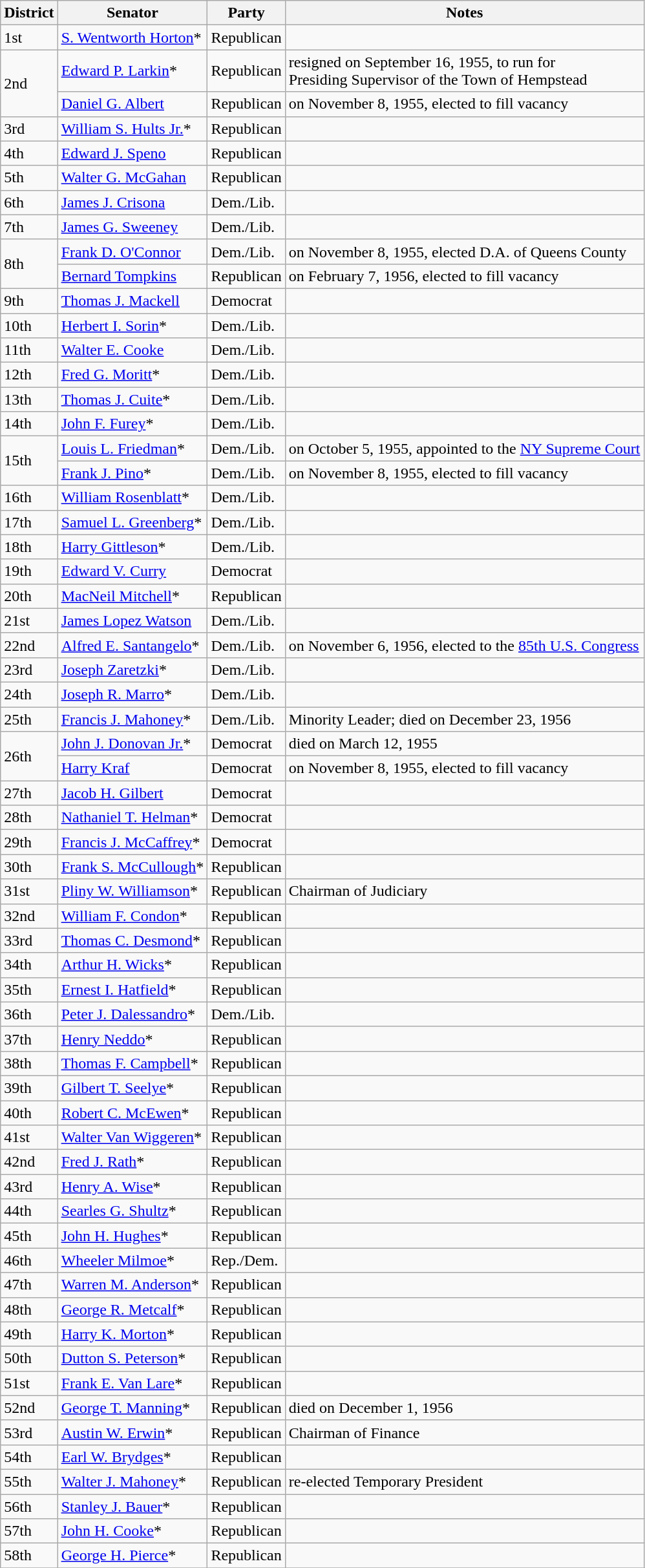<table class=wikitable>
<tr>
<th>District</th>
<th>Senator</th>
<th>Party</th>
<th>Notes</th>
</tr>
<tr>
<td>1st</td>
<td><a href='#'>S. Wentworth Horton</a>*</td>
<td>Republican</td>
<td></td>
</tr>
<tr>
<td rowspan="2">2nd</td>
<td><a href='#'>Edward P. Larkin</a>*</td>
<td>Republican</td>
<td>resigned on September 16, 1955, to run for <br>Presiding Supervisor of the Town of Hempstead</td>
</tr>
<tr>
<td><a href='#'>Daniel G. Albert</a></td>
<td>Republican</td>
<td>on November 8, 1955, elected to fill vacancy</td>
</tr>
<tr>
<td>3rd</td>
<td><a href='#'>William S. Hults Jr.</a>*</td>
<td>Republican</td>
<td></td>
</tr>
<tr>
<td>4th</td>
<td><a href='#'>Edward J. Speno</a></td>
<td>Republican</td>
<td></td>
</tr>
<tr>
<td>5th</td>
<td><a href='#'>Walter G. McGahan</a></td>
<td>Republican</td>
<td></td>
</tr>
<tr>
<td>6th</td>
<td><a href='#'>James J. Crisona</a></td>
<td>Dem./Lib.</td>
<td></td>
</tr>
<tr>
<td>7th</td>
<td><a href='#'>James G. Sweeney</a></td>
<td>Dem./Lib.</td>
<td></td>
</tr>
<tr>
<td rowspan="2">8th</td>
<td><a href='#'>Frank D. O'Connor</a></td>
<td>Dem./Lib.</td>
<td>on November 8, 1955, elected D.A. of Queens County</td>
</tr>
<tr>
<td><a href='#'>Bernard Tompkins</a></td>
<td>Republican</td>
<td>on February 7, 1956, elected to fill vacancy</td>
</tr>
<tr>
<td>9th</td>
<td><a href='#'>Thomas J. Mackell</a></td>
<td>Democrat</td>
<td></td>
</tr>
<tr>
<td>10th</td>
<td><a href='#'>Herbert I. Sorin</a>*</td>
<td>Dem./Lib.</td>
<td></td>
</tr>
<tr>
<td>11th</td>
<td><a href='#'>Walter E. Cooke</a></td>
<td>Dem./Lib.</td>
<td></td>
</tr>
<tr>
<td>12th</td>
<td><a href='#'>Fred G. Moritt</a>*</td>
<td>Dem./Lib.</td>
<td></td>
</tr>
<tr>
<td>13th</td>
<td><a href='#'>Thomas J. Cuite</a>*</td>
<td>Dem./Lib.</td>
<td></td>
</tr>
<tr>
<td>14th</td>
<td><a href='#'>John F. Furey</a>*</td>
<td>Dem./Lib.</td>
<td></td>
</tr>
<tr>
<td rowspan="2">15th</td>
<td><a href='#'>Louis L. Friedman</a>*</td>
<td>Dem./Lib.</td>
<td>on October 5, 1955, appointed to the <a href='#'>NY Supreme Court</a></td>
</tr>
<tr>
<td><a href='#'>Frank J. Pino</a>*</td>
<td>Dem./Lib.</td>
<td>on November 8, 1955, elected to fill vacancy</td>
</tr>
<tr>
<td>16th</td>
<td><a href='#'>William Rosenblatt</a>*</td>
<td>Dem./Lib.</td>
<td></td>
</tr>
<tr>
<td>17th</td>
<td><a href='#'>Samuel L. Greenberg</a>*</td>
<td>Dem./Lib.</td>
<td></td>
</tr>
<tr>
<td>18th</td>
<td><a href='#'>Harry Gittleson</a>*</td>
<td>Dem./Lib.</td>
<td></td>
</tr>
<tr>
<td>19th</td>
<td><a href='#'>Edward V. Curry</a></td>
<td>Democrat</td>
<td></td>
</tr>
<tr>
<td>20th</td>
<td><a href='#'>MacNeil Mitchell</a>*</td>
<td>Republican</td>
<td></td>
</tr>
<tr>
<td>21st</td>
<td><a href='#'>James Lopez Watson</a></td>
<td>Dem./Lib.</td>
<td></td>
</tr>
<tr>
<td>22nd</td>
<td><a href='#'>Alfred E. Santangelo</a>*</td>
<td>Dem./Lib.</td>
<td>on November 6, 1956, elected to the <a href='#'>85th U.S. Congress</a></td>
</tr>
<tr>
<td>23rd</td>
<td><a href='#'>Joseph Zaretzki</a>*</td>
<td>Dem./Lib.</td>
<td></td>
</tr>
<tr>
<td>24th</td>
<td><a href='#'>Joseph R. Marro</a>*</td>
<td>Dem./Lib.</td>
<td></td>
</tr>
<tr>
<td>25th</td>
<td><a href='#'>Francis J. Mahoney</a>*</td>
<td>Dem./Lib.</td>
<td>Minority Leader; died on December 23, 1956</td>
</tr>
<tr>
<td rowspan="2">26th</td>
<td><a href='#'>John J. Donovan Jr.</a>*</td>
<td>Democrat</td>
<td>died on March 12, 1955</td>
</tr>
<tr>
<td><a href='#'>Harry Kraf</a></td>
<td>Democrat</td>
<td>on November 8, 1955, elected to fill vacancy</td>
</tr>
<tr>
<td>27th</td>
<td><a href='#'>Jacob H. Gilbert</a></td>
<td>Democrat</td>
<td></td>
</tr>
<tr>
<td>28th</td>
<td><a href='#'>Nathaniel T. Helman</a>*</td>
<td>Democrat</td>
<td></td>
</tr>
<tr>
<td>29th</td>
<td><a href='#'>Francis J. McCaffrey</a>*</td>
<td>Democrat</td>
<td></td>
</tr>
<tr>
<td>30th</td>
<td><a href='#'>Frank S. McCullough</a>*</td>
<td>Republican</td>
<td></td>
</tr>
<tr>
<td>31st</td>
<td><a href='#'>Pliny W. Williamson</a>*</td>
<td>Republican</td>
<td>Chairman of Judiciary</td>
</tr>
<tr>
<td>32nd</td>
<td><a href='#'>William F. Condon</a>*</td>
<td>Republican</td>
<td></td>
</tr>
<tr>
<td>33rd</td>
<td><a href='#'>Thomas C. Desmond</a>*</td>
<td>Republican</td>
<td></td>
</tr>
<tr>
<td>34th</td>
<td><a href='#'>Arthur H. Wicks</a>*</td>
<td>Republican</td>
<td></td>
</tr>
<tr>
<td>35th</td>
<td><a href='#'>Ernest I. Hatfield</a>*</td>
<td>Republican</td>
<td></td>
</tr>
<tr>
<td>36th</td>
<td><a href='#'>Peter J. Dalessandro</a>*</td>
<td>Dem./Lib.</td>
<td></td>
</tr>
<tr>
<td>37th</td>
<td><a href='#'>Henry Neddo</a>*</td>
<td>Republican</td>
<td></td>
</tr>
<tr>
<td>38th</td>
<td><a href='#'>Thomas F. Campbell</a>*</td>
<td>Republican</td>
<td></td>
</tr>
<tr>
<td>39th</td>
<td><a href='#'>Gilbert T. Seelye</a>*</td>
<td>Republican</td>
<td></td>
</tr>
<tr>
<td>40th</td>
<td><a href='#'>Robert C. McEwen</a>*</td>
<td>Republican</td>
<td></td>
</tr>
<tr>
<td>41st</td>
<td><a href='#'>Walter Van Wiggeren</a>*</td>
<td>Republican</td>
<td></td>
</tr>
<tr>
<td>42nd</td>
<td><a href='#'>Fred J. Rath</a>*</td>
<td>Republican</td>
<td></td>
</tr>
<tr>
<td>43rd</td>
<td><a href='#'>Henry A. Wise</a>*</td>
<td>Republican</td>
<td></td>
</tr>
<tr>
<td>44th</td>
<td><a href='#'>Searles G. Shultz</a>*</td>
<td>Republican</td>
<td></td>
</tr>
<tr>
<td>45th</td>
<td><a href='#'>John H. Hughes</a>*</td>
<td>Republican</td>
<td></td>
</tr>
<tr>
<td>46th</td>
<td><a href='#'>Wheeler Milmoe</a>*</td>
<td>Rep./Dem.</td>
<td></td>
</tr>
<tr>
<td>47th</td>
<td><a href='#'>Warren M. Anderson</a>*</td>
<td>Republican</td>
<td></td>
</tr>
<tr>
<td>48th</td>
<td><a href='#'>George R. Metcalf</a>*</td>
<td>Republican</td>
<td></td>
</tr>
<tr>
<td>49th</td>
<td><a href='#'>Harry K. Morton</a>*</td>
<td>Republican</td>
<td></td>
</tr>
<tr>
<td>50th</td>
<td><a href='#'>Dutton S. Peterson</a>*</td>
<td>Republican</td>
<td></td>
</tr>
<tr>
<td>51st</td>
<td><a href='#'>Frank E. Van Lare</a>*</td>
<td>Republican</td>
<td></td>
</tr>
<tr>
<td>52nd</td>
<td><a href='#'>George T. Manning</a>*</td>
<td>Republican</td>
<td>died on December 1, 1956</td>
</tr>
<tr>
<td>53rd</td>
<td><a href='#'>Austin W. Erwin</a>*</td>
<td>Republican</td>
<td>Chairman of Finance</td>
</tr>
<tr>
<td>54th</td>
<td><a href='#'>Earl W. Brydges</a>*</td>
<td>Republican</td>
<td></td>
</tr>
<tr>
<td>55th</td>
<td><a href='#'>Walter J. Mahoney</a>*</td>
<td>Republican</td>
<td>re-elected Temporary President</td>
</tr>
<tr>
<td>56th</td>
<td><a href='#'>Stanley J. Bauer</a>*</td>
<td>Republican</td>
<td></td>
</tr>
<tr>
<td>57th</td>
<td><a href='#'>John H. Cooke</a>*</td>
<td>Republican</td>
<td></td>
</tr>
<tr>
<td>58th</td>
<td><a href='#'>George H. Pierce</a>*</td>
<td>Republican</td>
<td></td>
</tr>
<tr>
</tr>
</table>
